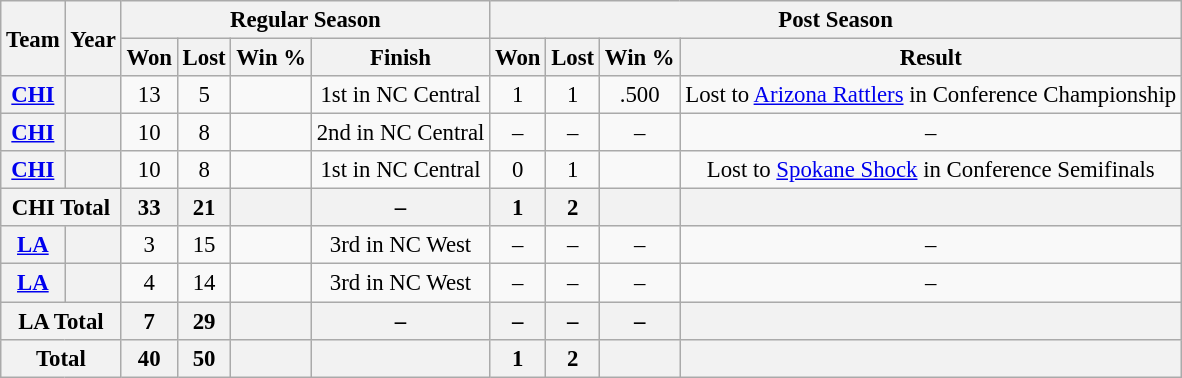<table class="wikitable" style="font-size: 95%; text-align:center;">
<tr>
<th rowspan="2">Team</th>
<th rowspan="2">Year</th>
<th colspan="4">Regular Season</th>
<th colspan="4">Post Season</th>
</tr>
<tr>
<th>Won</th>
<th>Lost</th>
<th>Win %</th>
<th>Finish</th>
<th>Won</th>
<th>Lost</th>
<th>Win %</th>
<th>Result</th>
</tr>
<tr>
<th><a href='#'>CHI</a></th>
<th></th>
<td>13</td>
<td>5</td>
<td></td>
<td>1st in NC Central</td>
<td>1</td>
<td>1</td>
<td>.500</td>
<td>Lost to <a href='#'>Arizona Rattlers</a> in Conference Championship</td>
</tr>
<tr>
<th><a href='#'>CHI</a></th>
<th></th>
<td>10</td>
<td>8</td>
<td></td>
<td>2nd in NC Central</td>
<td>–</td>
<td>–</td>
<td>–</td>
<td>–</td>
</tr>
<tr>
<th><a href='#'>CHI</a></th>
<th></th>
<td>10</td>
<td>8</td>
<td></td>
<td>1st in NC Central</td>
<td>0</td>
<td>1</td>
<td></td>
<td>Lost to <a href='#'>Spokane Shock</a> in Conference Semifinals</td>
</tr>
<tr>
<th colspan="2">CHI Total</th>
<th>33</th>
<th>21</th>
<th></th>
<th>–</th>
<th>1</th>
<th>2</th>
<th></th>
<th></th>
</tr>
<tr>
<th><a href='#'>LA</a></th>
<th></th>
<td>3</td>
<td>15</td>
<td></td>
<td>3rd in NC West</td>
<td>–</td>
<td>–</td>
<td>–</td>
<td>–</td>
</tr>
<tr>
<th><a href='#'>LA</a></th>
<th></th>
<td>4</td>
<td>14</td>
<td></td>
<td>3rd in NC West</td>
<td>–</td>
<td>–</td>
<td>–</td>
<td>–</td>
</tr>
<tr>
<th colspan="2">LA Total</th>
<th>7</th>
<th>29</th>
<th></th>
<th>–</th>
<th>–</th>
<th>–</th>
<th>–</th>
<th></th>
</tr>
<tr>
<th colspan="2">Total</th>
<th>40</th>
<th>50</th>
<th></th>
<th></th>
<th>1</th>
<th>2</th>
<th></th>
<th></th>
</tr>
</table>
